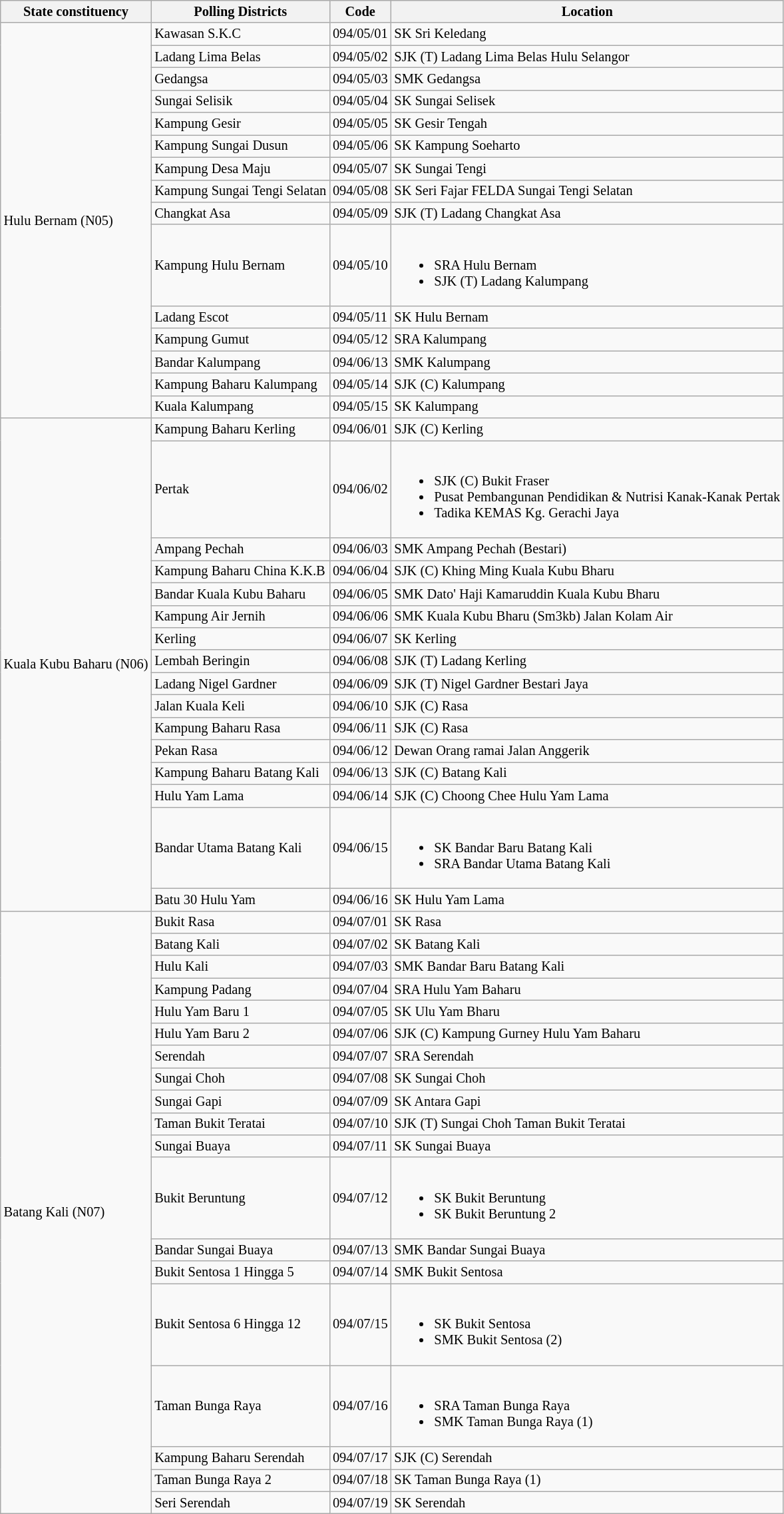<table class="wikitable sortable mw-collapsible" style="white-space:nowrap;font-size:85%">
<tr>
<th>State constituency</th>
<th>Polling Districts</th>
<th>Code</th>
<th>Location</th>
</tr>
<tr>
<td rowspan="15">Hulu Bernam (N05)</td>
<td>Kawasan S.K.C</td>
<td>094/05/01</td>
<td>SK Sri Keledang</td>
</tr>
<tr>
<td>Ladang Lima Belas</td>
<td>094/05/02</td>
<td>SJK (T) Ladang Lima Belas Hulu Selangor</td>
</tr>
<tr>
<td>Gedangsa</td>
<td>094/05/03</td>
<td>SMK Gedangsa</td>
</tr>
<tr>
<td>Sungai Selisik</td>
<td>094/05/04</td>
<td>SK Sungai Selisek</td>
</tr>
<tr>
<td>Kampung Gesir</td>
<td>094/05/05</td>
<td>SK Gesir Tengah</td>
</tr>
<tr>
<td>Kampung Sungai Dusun</td>
<td>094/05/06</td>
<td>SK Kampung Soeharto</td>
</tr>
<tr>
<td>Kampung Desa Maju</td>
<td>094/05/07</td>
<td>SK Sungai Tengi</td>
</tr>
<tr>
<td>Kampung Sungai Tengi Selatan</td>
<td>094/05/08</td>
<td>SK Seri Fajar FELDA Sungai Tengi Selatan</td>
</tr>
<tr>
<td>Changkat Asa</td>
<td>094/05/09</td>
<td>SJK (T) Ladang Changkat Asa</td>
</tr>
<tr>
<td>Kampung Hulu Bernam</td>
<td>094/05/10</td>
<td><br><ul><li>SRA Hulu Bernam</li><li>SJK (T) Ladang Kalumpang</li></ul></td>
</tr>
<tr>
<td>Ladang Escot</td>
<td>094/05/11</td>
<td>SK Hulu Bernam</td>
</tr>
<tr>
<td>Kampung Gumut</td>
<td>094/05/12</td>
<td>SRA Kalumpang</td>
</tr>
<tr>
<td>Bandar Kalumpang</td>
<td>094/06/13</td>
<td>SMK Kalumpang</td>
</tr>
<tr>
<td>Kampung Baharu Kalumpang</td>
<td>094/05/14</td>
<td>SJK (C) Kalumpang</td>
</tr>
<tr>
<td>Kuala Kalumpang</td>
<td>094/05/15</td>
<td>SK Kalumpang</td>
</tr>
<tr>
<td rowspan="16">Kuala Kubu Baharu (N06)</td>
<td>Kampung Baharu Kerling</td>
<td>094/06/01</td>
<td>SJK (C) Kerling</td>
</tr>
<tr>
<td>Pertak</td>
<td>094/06/02</td>
<td><br><ul><li>SJK (C) Bukit Fraser</li><li>Pusat Pembangunan Pendidikan & Nutrisi Kanak-Kanak Pertak</li><li>Tadika KEMAS Kg. Gerachi Jaya</li></ul></td>
</tr>
<tr>
<td>Ampang Pechah</td>
<td>094/06/03</td>
<td>SMK Ampang Pechah (Bestari)</td>
</tr>
<tr>
<td>Kampung Baharu China K.K.B</td>
<td>094/06/04</td>
<td>SJK (C) Khing Ming Kuala Kubu Bharu</td>
</tr>
<tr>
<td>Bandar Kuala Kubu Baharu</td>
<td>094/06/05</td>
<td>SMK Dato' Haji Kamaruddin Kuala Kubu Bharu</td>
</tr>
<tr>
<td>Kampung Air Jernih</td>
<td>094/06/06</td>
<td>SMK Kuala Kubu Bharu (Sm3kb) Jalan Kolam Air</td>
</tr>
<tr>
<td>Kerling</td>
<td>094/06/07</td>
<td>SK Kerling</td>
</tr>
<tr>
<td>Lembah Beringin</td>
<td>094/06/08</td>
<td>SJK (T) Ladang Kerling</td>
</tr>
<tr>
<td>Ladang Nigel Gardner</td>
<td>094/06/09</td>
<td>SJK (T) Nigel Gardner Bestari Jaya</td>
</tr>
<tr>
<td>Jalan Kuala Keli</td>
<td>094/06/10</td>
<td>SJK (C) Rasa</td>
</tr>
<tr>
<td>Kampung Baharu Rasa</td>
<td>094/06/11</td>
<td>SJK (C) Rasa</td>
</tr>
<tr>
<td>Pekan Rasa</td>
<td>094/06/12</td>
<td>Dewan Orang ramai Jalan Anggerik</td>
</tr>
<tr>
<td>Kampung Baharu Batang Kali</td>
<td>094/06/13</td>
<td>SJK (C) Batang Kali</td>
</tr>
<tr>
<td>Hulu Yam Lama</td>
<td>094/06/14</td>
<td>SJK (C) Choong Chee Hulu Yam Lama</td>
</tr>
<tr>
<td>Bandar Utama Batang Kali</td>
<td>094/06/15</td>
<td><br><ul><li>SK Bandar Baru Batang Kali</li><li>SRA Bandar Utama Batang Kali</li></ul></td>
</tr>
<tr>
<td>Batu 30 Hulu Yam</td>
<td>094/06/16</td>
<td>SK Hulu Yam Lama</td>
</tr>
<tr>
<td rowspan="19">Batang Kali (N07)</td>
<td>Bukit Rasa</td>
<td>094/07/01</td>
<td>SK Rasa</td>
</tr>
<tr>
<td>Batang Kali</td>
<td>094/07/02</td>
<td>SK Batang Kali</td>
</tr>
<tr>
<td>Hulu Kali</td>
<td>094/07/03</td>
<td>SMK Bandar Baru Batang Kali</td>
</tr>
<tr>
<td>Kampung Padang</td>
<td>094/07/04</td>
<td>SRA Hulu Yam Baharu</td>
</tr>
<tr>
<td>Hulu Yam Baru 1</td>
<td>094/07/05</td>
<td>SK Ulu Yam Bharu</td>
</tr>
<tr>
<td>Hulu Yam Baru 2</td>
<td>094/07/06</td>
<td>SJK (C) Kampung Gurney Hulu Yam Baharu</td>
</tr>
<tr>
<td>Serendah</td>
<td>094/07/07</td>
<td>SRA Serendah</td>
</tr>
<tr>
<td>Sungai Choh</td>
<td>094/07/08</td>
<td>SK Sungai Choh</td>
</tr>
<tr>
<td>Sungai Gapi</td>
<td>094/07/09</td>
<td>SK Antara Gapi</td>
</tr>
<tr>
<td>Taman Bukit Teratai</td>
<td>094/07/10</td>
<td>SJK (T) Sungai Choh Taman Bukit Teratai</td>
</tr>
<tr>
<td>Sungai Buaya</td>
<td>094/07/11</td>
<td>SK Sungai Buaya</td>
</tr>
<tr>
<td>Bukit Beruntung</td>
<td>094/07/12</td>
<td><br><ul><li>SK Bukit Beruntung</li><li>SK Bukit Beruntung 2</li></ul></td>
</tr>
<tr>
<td>Bandar Sungai Buaya</td>
<td>094/07/13</td>
<td>SMK Bandar Sungai Buaya</td>
</tr>
<tr>
<td>Bukit Sentosa 1 Hingga 5</td>
<td>094/07/14</td>
<td>SMK Bukit Sentosa</td>
</tr>
<tr>
<td>Bukit Sentosa 6 Hingga 12</td>
<td>094/07/15</td>
<td><br><ul><li>SK Bukit Sentosa</li><li>SMK Bukit Sentosa (2)</li></ul></td>
</tr>
<tr>
<td>Taman Bunga Raya</td>
<td>094/07/16</td>
<td><br><ul><li>SRA Taman Bunga Raya</li><li>SMK Taman Bunga Raya (1)</li></ul></td>
</tr>
<tr>
<td>Kampung Baharu Serendah</td>
<td>094/07/17</td>
<td>SJK (C) Serendah</td>
</tr>
<tr>
<td>Taman Bunga Raya 2</td>
<td>094/07/18</td>
<td>SK Taman Bunga Raya (1)</td>
</tr>
<tr>
<td>Seri Serendah</td>
<td>094/07/19</td>
<td>SK Serendah</td>
</tr>
</table>
